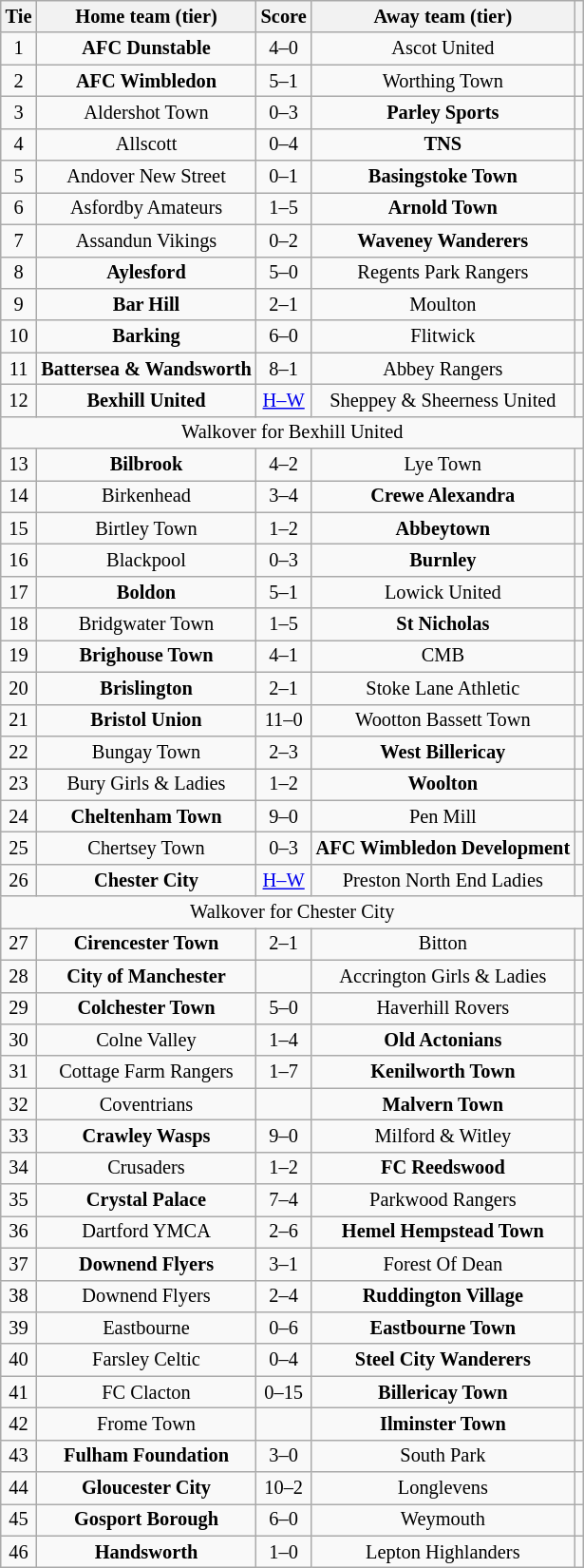<table class="wikitable" style="text-align:center; font-size:85%">
<tr>
<th>Tie</th>
<th>Home team (tier)</th>
<th>Score</th>
<th>Away team (tier)</th>
<th></th>
</tr>
<tr>
<td>1</td>
<td><strong>AFC Dunstable</strong></td>
<td align="center">4–0</td>
<td>Ascot United</td>
<td></td>
</tr>
<tr>
<td>2</td>
<td><strong>AFC Wimbledon</strong></td>
<td>5–1</td>
<td>Worthing Town</td>
<td></td>
</tr>
<tr>
<td>3</td>
<td>Aldershot Town</td>
<td align="center">0–3</td>
<td><strong>Parley Sports</strong></td>
<td></td>
</tr>
<tr>
<td>4</td>
<td>Allscott</td>
<td align="center">0–4</td>
<td><strong>TNS</strong></td>
<td></td>
</tr>
<tr>
<td>5</td>
<td>Andover New Street</td>
<td align="center">0–1</td>
<td><strong>Basingstoke Town</strong></td>
<td></td>
</tr>
<tr>
<td>6</td>
<td>Asfordby Amateurs</td>
<td>1–5</td>
<td><strong>Arnold Town</strong></td>
<td></td>
</tr>
<tr>
<td>7</td>
<td>Assandun Vikings</td>
<td align="center">0–2</td>
<td><strong>Waveney Wanderers</strong></td>
<td></td>
</tr>
<tr>
<td>8</td>
<td><strong>Aylesford</strong></td>
<td align="center">5–0</td>
<td>Regents Park Rangers</td>
<td></td>
</tr>
<tr>
<td>9</td>
<td><strong>Bar Hill</strong></td>
<td>2–1 </td>
<td>Moulton</td>
<td></td>
</tr>
<tr>
<td>10</td>
<td><strong>Barking</strong></td>
<td align="center">6–0</td>
<td>Flitwick</td>
<td></td>
</tr>
<tr>
<td>11</td>
<td><strong>Battersea & Wandsworth</strong></td>
<td>8–1</td>
<td>Abbey Rangers</td>
<td></td>
</tr>
<tr>
<td>12</td>
<td><strong>Bexhill United</strong></td>
<td align="center"><a href='#'>H–W</a></td>
<td>Sheppey & Sheerness United</td>
<td></td>
</tr>
<tr>
<td colspan="5">Walkover for Bexhill United</td>
</tr>
<tr>
<td>13</td>
<td><strong>Bilbrook</strong></td>
<td>4–2</td>
<td>Lye Town</td>
<td></td>
</tr>
<tr>
<td>14</td>
<td>Birkenhead</td>
<td>3–4</td>
<td><strong>Crewe Alexandra</strong></td>
<td></td>
</tr>
<tr>
<td>15</td>
<td>Birtley Town</td>
<td>1–2 </td>
<td><strong>Abbeytown</strong></td>
<td></td>
</tr>
<tr>
<td>16</td>
<td>Blackpool</td>
<td align="center">0–3</td>
<td><strong>Burnley</strong></td>
<td></td>
</tr>
<tr>
<td>17</td>
<td><strong>Boldon</strong></td>
<td>5–1</td>
<td>Lowick United</td>
<td></td>
</tr>
<tr>
<td>18</td>
<td>Bridgwater Town</td>
<td>1–5</td>
<td><strong>St Nicholas</strong></td>
<td></td>
</tr>
<tr>
<td>19</td>
<td><strong>Brighouse Town</strong></td>
<td>4–1</td>
<td>CMB</td>
<td></td>
</tr>
<tr>
<td>20</td>
<td><strong>Brislington</strong></td>
<td>2–1</td>
<td>Stoke Lane Athletic</td>
<td></td>
</tr>
<tr>
<td>21</td>
<td><strong>Bristol Union</strong></td>
<td align="center">11–0</td>
<td>Wootton Bassett Town</td>
<td></td>
</tr>
<tr>
<td>22</td>
<td>Bungay Town</td>
<td>2–3</td>
<td><strong>West Billericay</strong></td>
<td></td>
</tr>
<tr>
<td>23</td>
<td>Bury Girls & Ladies</td>
<td>1–2 </td>
<td><strong>Woolton</strong></td>
<td></td>
</tr>
<tr>
<td>24</td>
<td><strong>Cheltenham Town</strong></td>
<td align="center">9–0</td>
<td>Pen Mill</td>
<td></td>
</tr>
<tr>
<td>25</td>
<td>Chertsey Town</td>
<td align="center">0–3</td>
<td><strong>AFC Wimbledon Development</strong></td>
<td></td>
</tr>
<tr>
<td>26</td>
<td><strong>Chester City</strong></td>
<td align="center"><a href='#'>H–W</a></td>
<td>Preston North End Ladies</td>
<td></td>
</tr>
<tr>
<td colspan="5">Walkover for Chester City</td>
</tr>
<tr>
<td>27</td>
<td><strong>Cirencester Town</strong></td>
<td>2–1</td>
<td>Bitton</td>
<td></td>
</tr>
<tr>
<td>28</td>
<td><strong>City of Manchester</strong></td>
<td></td>
<td>Accrington Girls & Ladies</td>
<td></td>
</tr>
<tr>
<td>29</td>
<td><strong>Colchester Town</strong></td>
<td align="center">5–0</td>
<td>Haverhill Rovers</td>
<td></td>
</tr>
<tr>
<td>30</td>
<td>Colne Valley</td>
<td>1–4 </td>
<td><strong>Old Actonians</strong></td>
<td></td>
</tr>
<tr>
<td>31</td>
<td>Cottage Farm Rangers</td>
<td>1–7</td>
<td><strong>Kenilworth Town</strong></td>
<td></td>
</tr>
<tr>
<td>32</td>
<td>Coventrians</td>
<td></td>
<td><strong>Malvern Town</strong></td>
<td></td>
</tr>
<tr>
<td>33</td>
<td><strong>Crawley Wasps</strong></td>
<td align="center">9–0</td>
<td>Milford & Witley</td>
<td></td>
</tr>
<tr>
<td>34</td>
<td>Crusaders</td>
<td>1–2</td>
<td><strong>FC Reedswood</strong></td>
<td></td>
</tr>
<tr>
<td>35</td>
<td><strong>Crystal Palace</strong></td>
<td>7–4</td>
<td>Parkwood Rangers</td>
<td></td>
</tr>
<tr>
<td>36</td>
<td>Dartford YMCA</td>
<td>2–6</td>
<td><strong>Hemel Hempstead Town</strong></td>
<td></td>
</tr>
<tr>
<td>37</td>
<td><strong>Downend Flyers</strong></td>
<td>3–1</td>
<td>Forest Of Dean</td>
<td></td>
</tr>
<tr>
<td>38</td>
<td>Downend Flyers</td>
<td>2–4</td>
<td><strong>Ruddington Village</strong></td>
<td></td>
</tr>
<tr>
<td>39</td>
<td>Eastbourne</td>
<td align="center">0–6</td>
<td><strong>Eastbourne Town</strong></td>
<td></td>
</tr>
<tr>
<td>40</td>
<td>Farsley Celtic</td>
<td align="center">0–4</td>
<td><strong>Steel City Wanderers</strong></td>
<td></td>
</tr>
<tr>
<td>41</td>
<td>FC Clacton</td>
<td align="center">0–15</td>
<td><strong>Billericay Town</strong></td>
<td></td>
</tr>
<tr>
<td>42</td>
<td>Frome Town</td>
<td></td>
<td><strong>Ilminster Town</strong></td>
<td></td>
</tr>
<tr>
<td>43</td>
<td><strong>Fulham Foundation</strong></td>
<td align="center">3–0</td>
<td>South Park</td>
<td></td>
</tr>
<tr>
<td>44</td>
<td><strong>Gloucester City</strong></td>
<td>10–2</td>
<td>Longlevens</td>
<td></td>
</tr>
<tr>
<td>45</td>
<td><strong>Gosport Borough</strong></td>
<td align="center">6–0</td>
<td>Weymouth</td>
<td></td>
</tr>
<tr>
<td>46</td>
<td><strong>Handsworth</strong></td>
<td align="center">1–0</td>
<td>Lepton Highlanders</td>
<td></td>
</tr>
</table>
